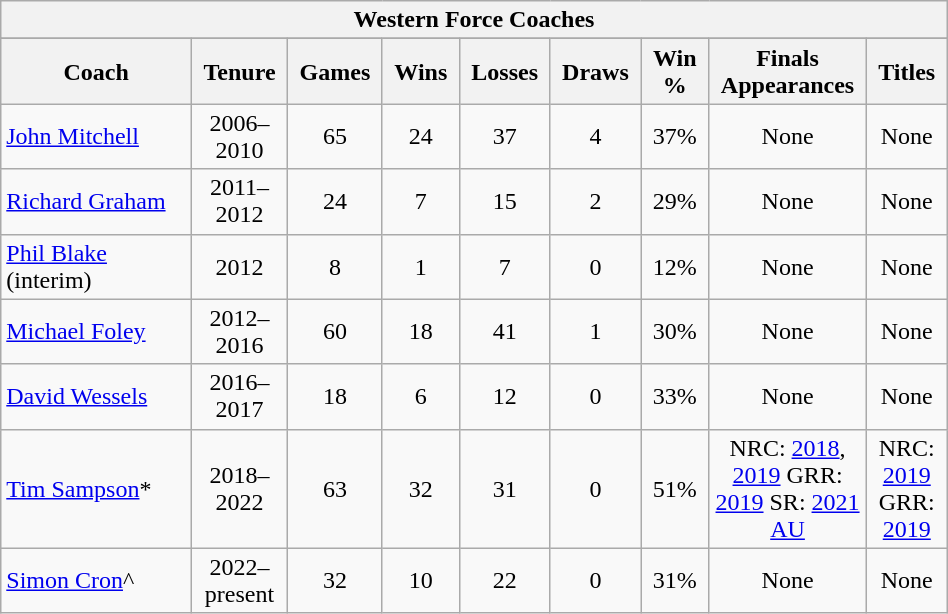<table class="wikitable collapsible sortable" style="text-align:left; font-size:100%; width:50%;">
<tr>
<th colspan="100%">Western Force Coaches</th>
</tr>
<tr>
</tr>
<tr border=1 cellpadding=5 cellspacing=0 width=50%>
<th style="width:15%;">Coach</th>
<th style="width:4%;">Tenure</th>
<th style="width:4%;">Games</th>
<th style="width:4%;">Wins</th>
<th style="width:4%;">Losses</th>
<th style="width:4%;">Draws</th>
<th style="width:4%;">Win %</th>
<th style="width:4%;">Finals Appearances</th>
<th style="width:4%;">Titles<br></th>
</tr>
<tr align=center>
<td align=left> <a href='#'>John Mitchell</a></td>
<td>2006–2010</td>
<td>65</td>
<td>24</td>
<td>37</td>
<td>4</td>
<td>37%</td>
<td>None</td>
<td>None</td>
</tr>
<tr align=center>
<td align=left> <a href='#'>Richard Graham</a></td>
<td>2011–2012</td>
<td>24</td>
<td>7</td>
<td>15</td>
<td>2</td>
<td>29%</td>
<td>None</td>
<td>None</td>
</tr>
<tr align=center>
<td align=left> <a href='#'>Phil Blake</a> (interim)</td>
<td>2012</td>
<td>8</td>
<td>1</td>
<td>7</td>
<td>0</td>
<td>12%</td>
<td>None</td>
<td>None</td>
</tr>
<tr align=center>
<td align=left> <a href='#'>Michael Foley</a></td>
<td>2012–2016</td>
<td>60</td>
<td>18</td>
<td>41</td>
<td>1</td>
<td>30%</td>
<td>None</td>
<td>None</td>
</tr>
<tr align=center>
<td align=left> <a href='#'>David Wessels</a></td>
<td>2016–2017</td>
<td>18</td>
<td>6</td>
<td>12</td>
<td>0</td>
<td>33%</td>
<td>None</td>
<td>None</td>
</tr>
<tr align=center>
<td align=left> <a href='#'>Tim Sampson</a>*</td>
<td>2018–2022</td>
<td>63</td>
<td>32</td>
<td>31</td>
<td>0</td>
<td>51%</td>
<td>NRC: <a href='#'>2018</a>, <a href='#'>2019</a> GRR: <a href='#'>2019</a> SR: <a href='#'>2021 AU</a></td>
<td>NRC: <a href='#'>2019</a> GRR: <a href='#'>2019</a></td>
</tr>
<tr align=center>
<td align=left> <a href='#'>Simon Cron</a>^</td>
<td>2022–present</td>
<td>32</td>
<td>10</td>
<td>22</td>
<td>0</td>
<td>31%</td>
<td>None</td>
<td>None</td>
</tr>
</table>
